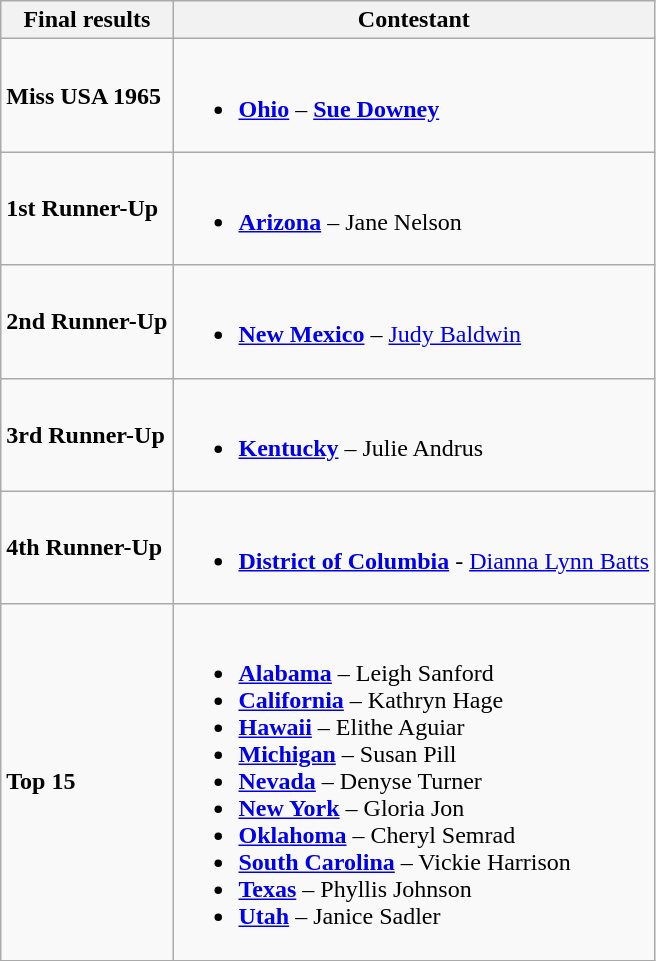<table class="wikitable">
<tr>
<th>Final results</th>
<th>Contestant</th>
</tr>
<tr>
<td><strong>Miss USA 1965</strong></td>
<td><br><ul><li> <strong><a href='#'>Ohio</a></strong> – <strong><a href='#'>Sue Downey</a></strong></li></ul></td>
</tr>
<tr>
<td><strong>1st Runner-Up</strong></td>
<td><br><ul><li> <strong><a href='#'>Arizona</a></strong> – Jane Nelson</li></ul></td>
</tr>
<tr>
<td><strong>2nd Runner-Up</strong></td>
<td><br><ul><li> <strong><a href='#'>New Mexico</a></strong> – <a href='#'>Judy Baldwin</a></li></ul></td>
</tr>
<tr>
<td><strong>3rd Runner-Up</strong></td>
<td><br><ul><li> <strong><a href='#'>Kentucky</a></strong> – Julie Andrus</li></ul></td>
</tr>
<tr>
<td><strong>4th Runner-Up</strong></td>
<td><br><ul><li> <strong><a href='#'>District of Columbia</a></strong> - <a href='#'>Dianna Lynn Batts</a></li></ul></td>
</tr>
<tr>
<td><strong>Top 15</strong></td>
<td><br><ul><li> <strong><a href='#'>Alabama</a></strong> – Leigh Sanford</li><li> <strong><a href='#'>California</a></strong> – Kathryn Hage</li><li> <strong><a href='#'>Hawaii</a></strong> – Elithe Aguiar</li><li> <strong><a href='#'>Michigan</a></strong> – Susan Pill</li><li> <strong><a href='#'>Nevada</a></strong> – Denyse Turner</li><li> <strong><a href='#'>New York</a></strong> – Gloria Jon</li><li> <strong><a href='#'>Oklahoma</a></strong> – Cheryl Semrad</li><li> <strong><a href='#'>South Carolina</a></strong> – Vickie Harrison</li><li> <strong><a href='#'>Texas</a></strong> – Phyllis Johnson</li><li> <strong><a href='#'>Utah</a></strong> – Janice Sadler</li></ul></td>
</tr>
</table>
